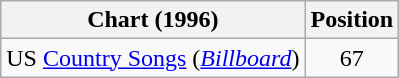<table class="wikitable sortable">
<tr>
<th scope="col">Chart (1996)</th>
<th scope="col">Position</th>
</tr>
<tr>
<td>US <a href='#'>Country Songs</a> (<em><a href='#'>Billboard</a></em>)</td>
<td align="center">67</td>
</tr>
</table>
